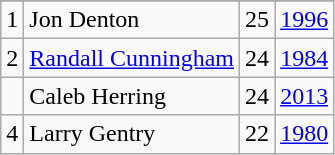<table class="wikitable">
<tr>
</tr>
<tr>
<td>1</td>
<td>Jon Denton</td>
<td>25</td>
<td><a href='#'>1996</a></td>
</tr>
<tr>
<td>2</td>
<td><a href='#'>Randall Cunningham</a></td>
<td>24</td>
<td><a href='#'>1984</a></td>
</tr>
<tr>
<td></td>
<td>Caleb Herring</td>
<td>24</td>
<td><a href='#'>2013</a></td>
</tr>
<tr>
<td>4</td>
<td>Larry Gentry</td>
<td>22</td>
<td><a href='#'>1980</a></td>
</tr>
</table>
